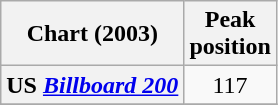<table class="wikitable sortable plainrowheaders" style="text-align:center;">
<tr>
<th>Chart (2003)</th>
<th>Peak<br>position</th>
</tr>
<tr>
<th scope=row>US <em><a href='#'>Billboard 200</a></em></th>
<td style="text-align:center;">117</td>
</tr>
<tr>
</tr>
</table>
